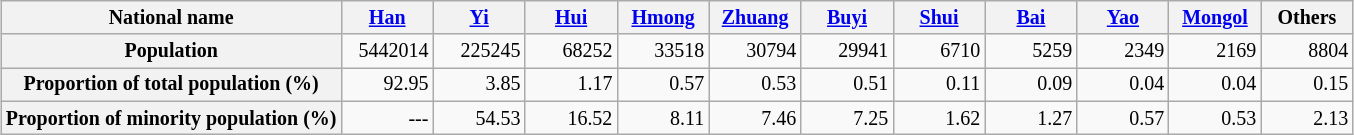<table class="wikitable" style="margin: 1em auto 1em auto; font-size:smaller; text-align:right">
<tr>
<th>National name</th>
<th width="55"><a href='#'>Han</a></th>
<th width="55"><a href='#'>Yi</a></th>
<th width="55"><a href='#'>Hui</a></th>
<th width="55"><a href='#'>Hmong</a></th>
<th width="55"><a href='#'>Zhuang</a></th>
<th width="55"><a href='#'>Buyi</a></th>
<th width="55"><a href='#'>Shui</a></th>
<th width="55"><a href='#'>Bai</a></th>
<th width="55"><a href='#'>Yao</a></th>
<th width="55"><a href='#'>Mongol</a></th>
<th width="55">Others</th>
</tr>
<tr>
<th>Population</th>
<td>5442014</td>
<td>225245</td>
<td>68252</td>
<td>33518</td>
<td>30794</td>
<td>29941</td>
<td>6710</td>
<td>5259</td>
<td>2349</td>
<td>2169</td>
<td>8804</td>
</tr>
<tr>
<th>Proportion of total population (%)</th>
<td>92.95</td>
<td>3.85</td>
<td>1.17</td>
<td>0.57</td>
<td>0.53</td>
<td>0.51</td>
<td>0.11</td>
<td>0.09</td>
<td>0.04</td>
<td>0.04</td>
<td>0.15</td>
</tr>
<tr>
<th>Proportion of minority population (%)</th>
<td>---</td>
<td>54.53</td>
<td>16.52</td>
<td>8.11</td>
<td>7.46</td>
<td>7.25</td>
<td>1.62</td>
<td>1.27</td>
<td>0.57</td>
<td>0.53</td>
<td>2.13</td>
</tr>
</table>
